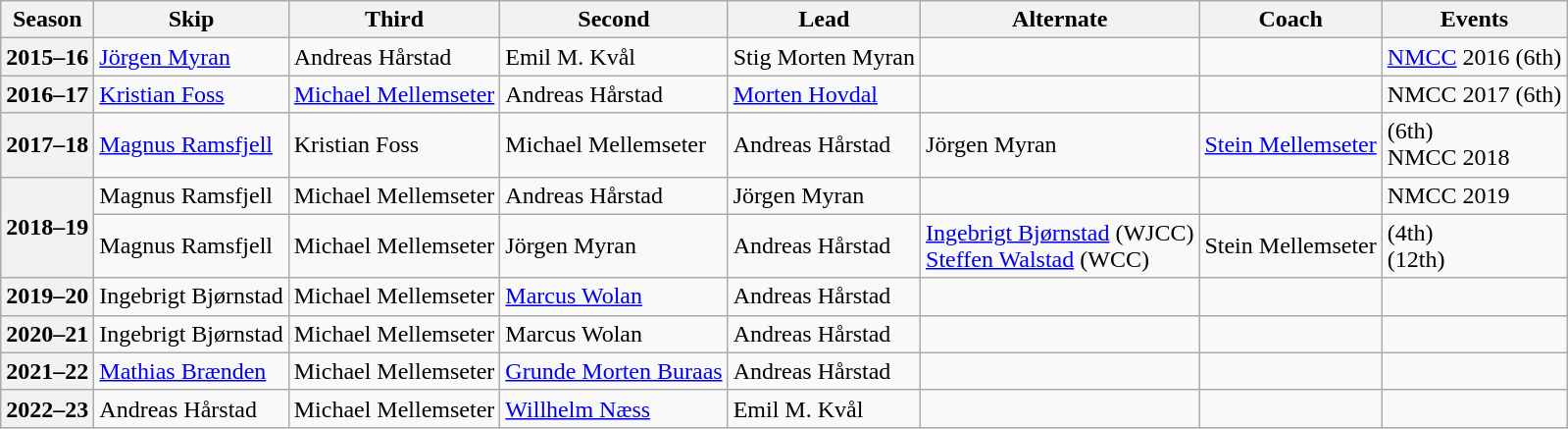<table class="wikitable">
<tr>
<th scope="col">Season</th>
<th scope="col">Skip</th>
<th scope="col">Third</th>
<th scope="col">Second</th>
<th scope="col">Lead</th>
<th scope="col">Alternate</th>
<th scope="col">Coach</th>
<th scope="col">Events</th>
</tr>
<tr>
<th scope="row">2015–16</th>
<td><a href='#'>Jörgen Myran</a></td>
<td>Andreas Hårstad</td>
<td>Emil M. Kvål</td>
<td>Stig Morten Myran</td>
<td></td>
<td></td>
<td><a href='#'>NMCC</a> 2016 (6th)</td>
</tr>
<tr>
<th scope="row">2016–17</th>
<td><a href='#'>Kristian Foss</a></td>
<td><a href='#'>Michael Mellemseter</a></td>
<td>Andreas Hårstad</td>
<td><a href='#'>Morten Hovdal</a></td>
<td></td>
<td></td>
<td>NMCC 2017 (6th)</td>
</tr>
<tr>
<th scope="row">2017–18</th>
<td><a href='#'>Magnus Ramsfjell</a></td>
<td>Kristian Foss</td>
<td>Michael Mellemseter</td>
<td>Andreas Hårstad</td>
<td>Jörgen Myran</td>
<td><a href='#'>Stein Mellemseter</a></td>
<td> (6th)<br>NMCC 2018 </td>
</tr>
<tr>
<th scope="row" rowspan=2>2018–19</th>
<td>Magnus Ramsfjell</td>
<td>Michael Mellemseter</td>
<td>Andreas Hårstad</td>
<td>Jörgen Myran</td>
<td></td>
<td></td>
<td>NMCC 2019 </td>
</tr>
<tr>
<td>Magnus Ramsfjell</td>
<td>Michael Mellemseter</td>
<td>Jörgen Myran</td>
<td>Andreas Hårstad</td>
<td><a href='#'>Ingebrigt Bjørnstad</a> (WJCC)<br><a href='#'>Steffen Walstad</a> (WCC)</td>
<td>Stein Mellemseter</td>
<td> (4th)<br> (12th)</td>
</tr>
<tr>
<th scope="row">2019–20</th>
<td>Ingebrigt Bjørnstad</td>
<td>Michael Mellemseter</td>
<td><a href='#'>Marcus Wolan</a></td>
<td>Andreas Hårstad</td>
<td></td>
<td></td>
<td></td>
</tr>
<tr>
<th scope="row">2020–21</th>
<td>Ingebrigt Bjørnstad</td>
<td>Michael Mellemseter</td>
<td>Marcus Wolan</td>
<td>Andreas Hårstad</td>
<td></td>
<td></td>
<td></td>
</tr>
<tr>
<th scope="row">2021–22</th>
<td><a href='#'>Mathias Brænden</a></td>
<td>Michael Mellemseter</td>
<td><a href='#'>Grunde Morten Buraas</a></td>
<td>Andreas Hårstad</td>
<td></td>
<td></td>
<td></td>
</tr>
<tr>
<th scope="row">2022–23</th>
<td>Andreas Hårstad</td>
<td>Michael Mellemseter</td>
<td><a href='#'>Willhelm Næss</a></td>
<td>Emil M. Kvål</td>
<td></td>
<td></td>
<td></td>
</tr>
</table>
